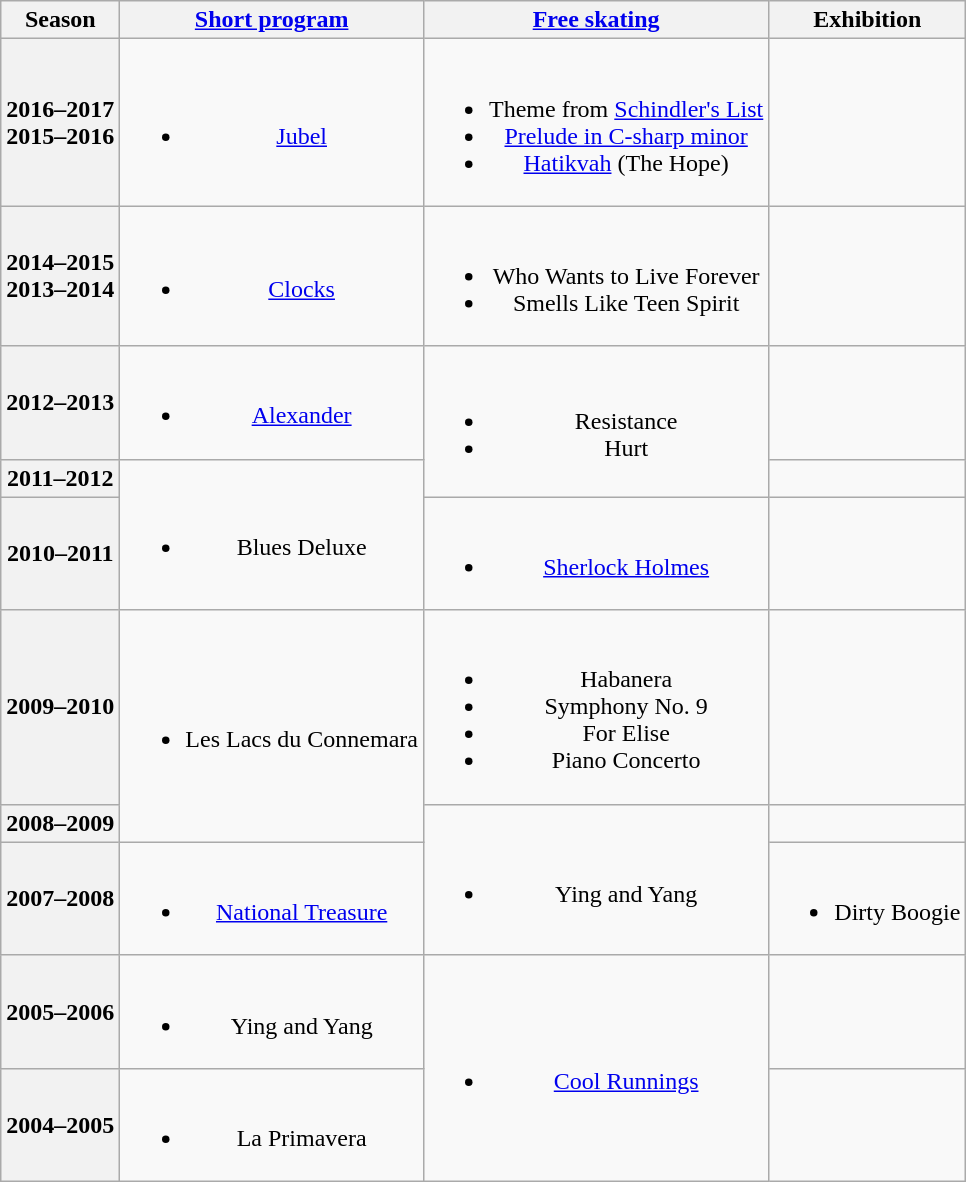<table class=wikitable style=text-align:center>
<tr>
<th>Season</th>
<th><a href='#'>Short program</a></th>
<th><a href='#'>Free skating</a></th>
<th>Exhibition</th>
</tr>
<tr>
<th>2016–2017 <br> 2015–2016 <br> </th>
<td><br><ul><li><a href='#'>Jubel</a> <br></li></ul></td>
<td><br><ul><li>Theme from <a href='#'>Schindler's List</a> <br></li><li><a href='#'>Prelude in C-sharp minor</a> <br></li><li><a href='#'>Hatikvah</a> (The Hope)</li></ul></td>
<td></td>
</tr>
<tr>
<th>2014–2015 <br> 2013–2014 <br> </th>
<td><br><ul><li><a href='#'>Clocks</a> <br></li></ul></td>
<td><br><ul><li>Who Wants to Live Forever <br></li><li>Smells Like Teen Spirit <br></li></ul></td>
<td></td>
</tr>
<tr>
<th>2012–2013 <br> </th>
<td><br><ul><li><a href='#'>Alexander</a> <br></li></ul></td>
<td rowspan="2"><br><ul><li>Resistance <br></li><li>Hurt <br></li></ul></td>
<td></td>
</tr>
<tr>
<th>2011–2012 <br> </th>
<td rowspan="2"><br><ul><li>Blues Deluxe <br></li></ul></td>
<td></td>
</tr>
<tr>
<th>2010–2011 <br> </th>
<td><br><ul><li><a href='#'>Sherlock Holmes</a> <br></li></ul></td>
<td></td>
</tr>
<tr>
<th>2009–2010 <br> </th>
<td rowspan="2"><br><ul><li>Les Lacs du Connemara <br></li></ul></td>
<td><br><ul><li>Habanera <br></li><li>Symphony No. 9 <br></li><li>For Elise <br></li><li>Piano Concerto <br></li></ul></td>
<td></td>
</tr>
<tr>
<th>2008–2009 <br> </th>
<td rowspan="2"><br><ul><li>Ying and Yang <br></li></ul></td>
<td></td>
</tr>
<tr>
<th>2007–2008 <br> </th>
<td><br><ul><li><a href='#'>National Treasure</a> <br></li></ul></td>
<td><br><ul><li>Dirty Boogie <br></li></ul></td>
</tr>
<tr>
<th>2005–2006 <br> </th>
<td><br><ul><li>Ying and Yang <br></li></ul></td>
<td rowspan="2"><br><ul><li><a href='#'>Cool Runnings</a> <br></li></ul></td>
<td></td>
</tr>
<tr>
<th>2004–2005 <br> </th>
<td><br><ul><li>La Primavera <br></li></ul></td>
<td></td>
</tr>
</table>
